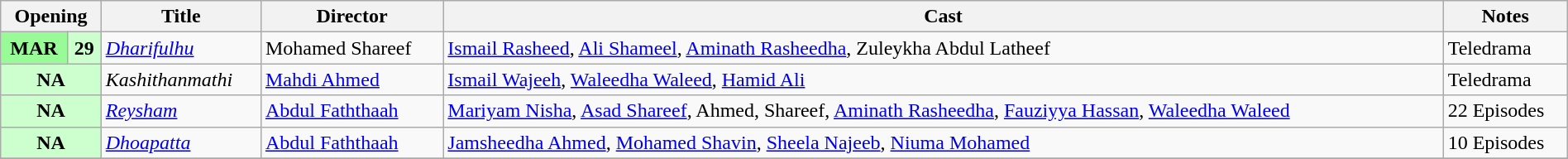<table class="wikitable plainrowheaders" width="100%">
<tr>
<th scope="col" colspan="2">Opening</th>
<th scope="col">Title</th>
<th scope="col">Director</th>
<th scope="col">Cast</th>
<th scope="col">Notes</th>
</tr>
<tr>
<td style="text-align:center; background:#98fb98; textcolor:#000;"><strong>MAR</strong></td>
<td style="text-align:center; textcolor:#000; background:#cdfecd;"><strong>29</strong></td>
<td><em><a href='#'>Dharifulhu</a></em></td>
<td>Mohamed Shareef</td>
<td><a href='#'>Ismail Rasheed</a>, <a href='#'>Ali Shameel</a>, <a href='#'>Aminath Rasheedha</a>, Zuleykha Abdul Latheef</td>
<td>Teledrama</td>
</tr>
<tr>
<td style="text-align:center; textcolor:#000; background:#cdfecd;" colspan="2"><strong>NA</strong></td>
<td><em>Kashithanmathi</em></td>
<td><a href='#'>Mahdi Ahmed</a></td>
<td><a href='#'>Ismail Wajeeh</a>, <a href='#'>Waleedha Waleed</a>, <a href='#'>Hamid Ali</a></td>
<td>Teledrama</td>
</tr>
<tr>
<td style="text-align:center; textcolor:#000; background:#cdfecd;" colspan="2"><strong>NA</strong></td>
<td><em><a href='#'>Reysham</a></em></td>
<td><a href='#'>Abdul Faththaah</a></td>
<td><a href='#'>Mariyam Nisha</a>, <a href='#'>Asad Shareef</a>, Ahmed, Shareef, <a href='#'>Aminath Rasheedha</a>, <a href='#'>Fauziyya Hassan</a>, <a href='#'>Waleedha Waleed</a></td>
<td>22 Episodes</td>
</tr>
<tr>
<td style="text-align:center; textcolor:#000; background:#cdfecd;" colspan="2"><strong>NA</strong></td>
<td><em><a href='#'>Dhoapatta</a></em></td>
<td><a href='#'>Abdul Faththaah</a></td>
<td><a href='#'>Jamsheedha Ahmed</a>, <a href='#'>Mohamed Shavin</a>, <a href='#'>Sheela Najeeb</a>, <a href='#'>Niuma Mohamed</a></td>
<td>10 Episodes</td>
</tr>
<tr>
</tr>
</table>
